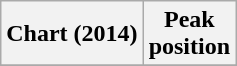<table class="wikitable plainrowheaders">
<tr>
<th scope="col">Chart (2014)</th>
<th scope="col">Peak<br>position</th>
</tr>
<tr>
</tr>
</table>
